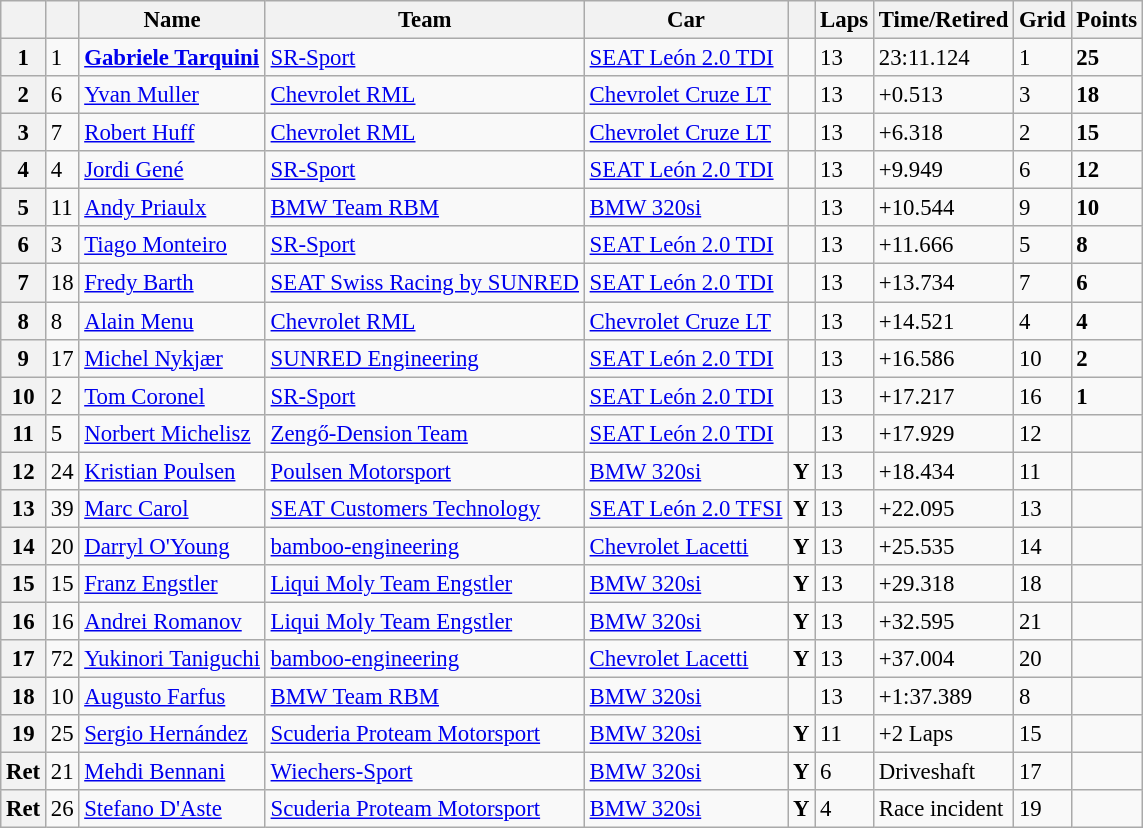<table class="wikitable sortable" style="font-size: 95%;">
<tr>
<th></th>
<th></th>
<th>Name</th>
<th>Team</th>
<th>Car</th>
<th></th>
<th>Laps</th>
<th>Time/Retired</th>
<th>Grid</th>
<th>Points</th>
</tr>
<tr>
<th>1</th>
<td>1</td>
<td> <strong><a href='#'>Gabriele Tarquini</a></strong></td>
<td><a href='#'>SR-Sport</a></td>
<td><a href='#'>SEAT León 2.0 TDI</a></td>
<td></td>
<td>13</td>
<td>23:11.124</td>
<td>1</td>
<td><strong>25</strong></td>
</tr>
<tr>
<th>2</th>
<td>6</td>
<td> <a href='#'>Yvan Muller</a></td>
<td><a href='#'>Chevrolet RML</a></td>
<td><a href='#'>Chevrolet Cruze LT</a></td>
<td></td>
<td>13</td>
<td>+0.513</td>
<td>3</td>
<td><strong>18</strong></td>
</tr>
<tr>
<th>3</th>
<td>7</td>
<td> <a href='#'>Robert Huff</a></td>
<td><a href='#'>Chevrolet RML</a></td>
<td><a href='#'>Chevrolet Cruze LT</a></td>
<td></td>
<td>13</td>
<td>+6.318</td>
<td>2</td>
<td><strong>15</strong></td>
</tr>
<tr>
<th>4</th>
<td>4</td>
<td> <a href='#'>Jordi Gené</a></td>
<td><a href='#'>SR-Sport</a></td>
<td><a href='#'>SEAT León 2.0 TDI</a></td>
<td></td>
<td>13</td>
<td>+9.949</td>
<td>6</td>
<td><strong>12</strong></td>
</tr>
<tr>
<th>5</th>
<td>11</td>
<td> <a href='#'>Andy Priaulx</a></td>
<td><a href='#'>BMW Team RBM</a></td>
<td><a href='#'>BMW 320si</a></td>
<td></td>
<td>13</td>
<td>+10.544</td>
<td>9</td>
<td><strong>10</strong></td>
</tr>
<tr>
<th>6</th>
<td>3</td>
<td> <a href='#'>Tiago Monteiro</a></td>
<td><a href='#'>SR-Sport</a></td>
<td><a href='#'>SEAT León 2.0 TDI</a></td>
<td></td>
<td>13</td>
<td>+11.666</td>
<td>5</td>
<td><strong>8</strong></td>
</tr>
<tr>
<th>7</th>
<td>18</td>
<td> <a href='#'>Fredy Barth</a></td>
<td><a href='#'>SEAT Swiss Racing by SUNRED</a></td>
<td><a href='#'>SEAT León 2.0 TDI</a></td>
<td></td>
<td>13</td>
<td>+13.734</td>
<td>7</td>
<td><strong>6</strong></td>
</tr>
<tr>
<th>8</th>
<td>8</td>
<td> <a href='#'>Alain Menu</a></td>
<td><a href='#'>Chevrolet RML</a></td>
<td><a href='#'>Chevrolet Cruze LT</a></td>
<td></td>
<td>13</td>
<td>+14.521</td>
<td>4</td>
<td><strong>4</strong></td>
</tr>
<tr>
<th>9</th>
<td>17</td>
<td> <a href='#'>Michel Nykjær</a></td>
<td><a href='#'>SUNRED Engineering</a></td>
<td><a href='#'>SEAT León 2.0 TDI</a></td>
<td></td>
<td>13</td>
<td>+16.586</td>
<td>10</td>
<td><strong>2</strong></td>
</tr>
<tr>
<th>10</th>
<td>2</td>
<td> <a href='#'>Tom Coronel</a></td>
<td><a href='#'>SR-Sport</a></td>
<td><a href='#'>SEAT León 2.0 TDI</a></td>
<td></td>
<td>13</td>
<td>+17.217</td>
<td>16</td>
<td><strong>1</strong></td>
</tr>
<tr>
<th>11</th>
<td>5</td>
<td> <a href='#'>Norbert Michelisz</a></td>
<td><a href='#'>Zengő-Dension Team</a></td>
<td><a href='#'>SEAT León 2.0 TDI</a></td>
<td></td>
<td>13</td>
<td>+17.929</td>
<td>12</td>
<td></td>
</tr>
<tr>
<th>12</th>
<td>24</td>
<td> <a href='#'>Kristian Poulsen</a></td>
<td><a href='#'>Poulsen Motorsport</a></td>
<td><a href='#'>BMW 320si</a></td>
<td align=center><strong><span>Y</span></strong></td>
<td>13</td>
<td>+18.434</td>
<td>11</td>
<td></td>
</tr>
<tr>
<th>13</th>
<td>39</td>
<td> <a href='#'>Marc Carol</a></td>
<td><a href='#'>SEAT Customers Technology</a></td>
<td><a href='#'>SEAT León 2.0 TFSI</a></td>
<td align=center><strong><span>Y</span></strong></td>
<td>13</td>
<td>+22.095</td>
<td>13</td>
<td></td>
</tr>
<tr>
<th>14</th>
<td>20</td>
<td> <a href='#'>Darryl O'Young</a></td>
<td><a href='#'>bamboo-engineering</a></td>
<td><a href='#'>Chevrolet Lacetti</a></td>
<td align=center><strong><span>Y</span></strong></td>
<td>13</td>
<td>+25.535</td>
<td>14</td>
<td></td>
</tr>
<tr>
<th>15</th>
<td>15</td>
<td> <a href='#'>Franz Engstler</a></td>
<td><a href='#'>Liqui Moly Team Engstler</a></td>
<td><a href='#'>BMW 320si</a></td>
<td align=center><strong><span>Y</span></strong></td>
<td>13</td>
<td>+29.318</td>
<td>18</td>
<td></td>
</tr>
<tr>
<th>16</th>
<td>16</td>
<td> <a href='#'>Andrei Romanov</a></td>
<td><a href='#'>Liqui Moly Team Engstler</a></td>
<td><a href='#'>BMW 320si</a></td>
<td align=center><strong><span>Y</span></strong></td>
<td>13</td>
<td>+32.595</td>
<td>21</td>
<td></td>
</tr>
<tr>
<th>17</th>
<td>72</td>
<td> <a href='#'>Yukinori Taniguchi</a></td>
<td><a href='#'>bamboo-engineering</a></td>
<td><a href='#'>Chevrolet Lacetti</a></td>
<td align=center><strong><span>Y</span></strong></td>
<td>13</td>
<td>+37.004</td>
<td>20</td>
<td></td>
</tr>
<tr>
<th>18</th>
<td>10</td>
<td> <a href='#'>Augusto Farfus</a></td>
<td><a href='#'>BMW Team RBM</a></td>
<td><a href='#'>BMW 320si</a></td>
<td></td>
<td>13</td>
<td>+1:37.389</td>
<td>8</td>
<td></td>
</tr>
<tr>
<th>19</th>
<td>25</td>
<td> <a href='#'>Sergio Hernández</a></td>
<td><a href='#'>Scuderia Proteam Motorsport</a></td>
<td><a href='#'>BMW 320si</a></td>
<td align=center><strong><span>Y</span></strong></td>
<td>11</td>
<td>+2 Laps</td>
<td>15</td>
<td></td>
</tr>
<tr>
<th>Ret</th>
<td>21</td>
<td> <a href='#'>Mehdi Bennani</a></td>
<td><a href='#'>Wiechers-Sport</a></td>
<td><a href='#'>BMW 320si</a></td>
<td align=center><strong><span>Y</span></strong></td>
<td>6</td>
<td>Driveshaft</td>
<td>17</td>
<td></td>
</tr>
<tr>
<th>Ret</th>
<td>26</td>
<td> <a href='#'>Stefano D'Aste</a></td>
<td><a href='#'>Scuderia Proteam Motorsport</a></td>
<td><a href='#'>BMW 320si</a></td>
<td align=center><strong><span>Y</span></strong></td>
<td>4</td>
<td>Race incident</td>
<td>19</td>
<td></td>
</tr>
</table>
